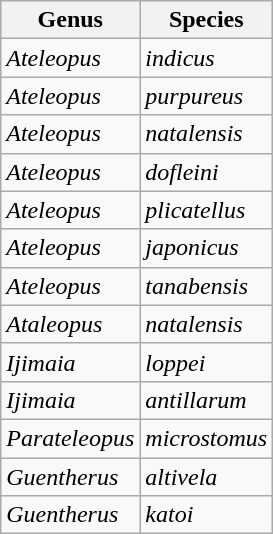<table class="wikitable">
<tr>
<th>Genus</th>
<th>Species</th>
</tr>
<tr>
<td><em>Ateleopus</em></td>
<td><em>indicus</em></td>
</tr>
<tr>
<td><em>Ateleopus</em></td>
<td><em>purpureus</em></td>
</tr>
<tr>
<td><em>Ateleopus</em></td>
<td><em>natalensis</em></td>
</tr>
<tr>
<td><em>Ateleopus</em></td>
<td><em>dofleini</em></td>
</tr>
<tr>
<td><em>Ateleopus</em></td>
<td><em>plicatellus</em></td>
</tr>
<tr>
<td><em>Ateleopus</em></td>
<td><em>japonicus</em></td>
</tr>
<tr>
<td><em>Ateleopus</em></td>
<td><em>tanabensis</em></td>
</tr>
<tr>
<td><em>Ataleopus</em></td>
<td><em>natalensis</em></td>
</tr>
<tr>
<td><em>Ijimaia</em></td>
<td><em>loppei</em></td>
</tr>
<tr>
<td><em>Ijimaia</em></td>
<td><em>antillarum</em></td>
</tr>
<tr>
<td><em>Parateleopus</em></td>
<td><em>microstomus</em></td>
</tr>
<tr>
<td><em>Guentherus</em></td>
<td><em>altivela</em></td>
</tr>
<tr>
<td><em>Guentherus</em></td>
<td><em>katoi</em></td>
</tr>
</table>
